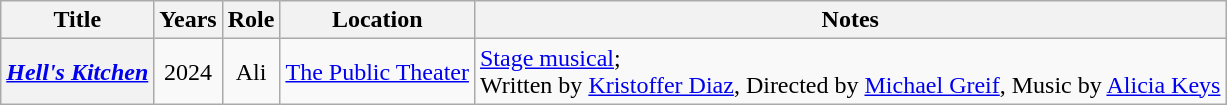<table class="wikitable plainrowheaders sortable">
<tr>
<th scope="col">Title</th>
<th scope="col">Years</th>
<th scope="col">Role</th>
<th scope="col">Location</th>
<th scope="col">Notes</th>
</tr>
<tr>
<th scope="row"><a href='#'><em>Hell's Kitchen</em></a></th>
<td style="text-align:center;">2024</td>
<td style="text-align:center;">Ali</td>
<td><a href='#'>The Public Theater</a></td>
<td><a href='#'>Stage musical</a>; <br> Written by <a href='#'>Kristoffer Diaz</a>, Directed by <a href='#'>Michael Greif</a>, Music by <a href='#'>Alicia Keys</a></td>
</tr>
</table>
